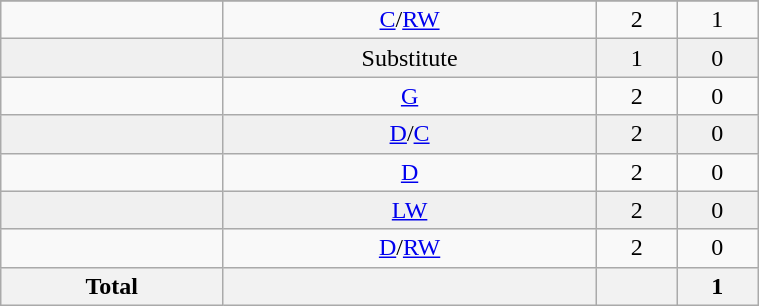<table class="wikitable sortable" width ="40%">
<tr align="center">
</tr>
<tr align="center" bgcolor="">
<td></td>
<td><a href='#'>C</a>/<a href='#'>RW</a></td>
<td>2</td>
<td>1</td>
</tr>
<tr align="center" bgcolor="f0f0f0">
<td></td>
<td>Substitute</td>
<td>1</td>
<td>0</td>
</tr>
<tr align="center" bgcolor="">
<td></td>
<td><a href='#'>G</a></td>
<td>2</td>
<td>0</td>
</tr>
<tr align="center" bgcolor="f0f0f0">
<td></td>
<td><a href='#'>D</a>/<a href='#'>C</a></td>
<td>2</td>
<td>0</td>
</tr>
<tr align="center" bgcolor="">
<td></td>
<td><a href='#'>D</a></td>
<td>2</td>
<td>0</td>
</tr>
<tr align="center" bgcolor="f0f0f0">
<td></td>
<td><a href='#'>LW</a></td>
<td>2</td>
<td>0</td>
</tr>
<tr align="center" bgcolor="">
<td></td>
<td><a href='#'>D</a>/<a href='#'>RW</a></td>
<td>2</td>
<td>0</td>
</tr>
<tr>
<th>Total</th>
<th></th>
<th></th>
<th>1</th>
</tr>
</table>
